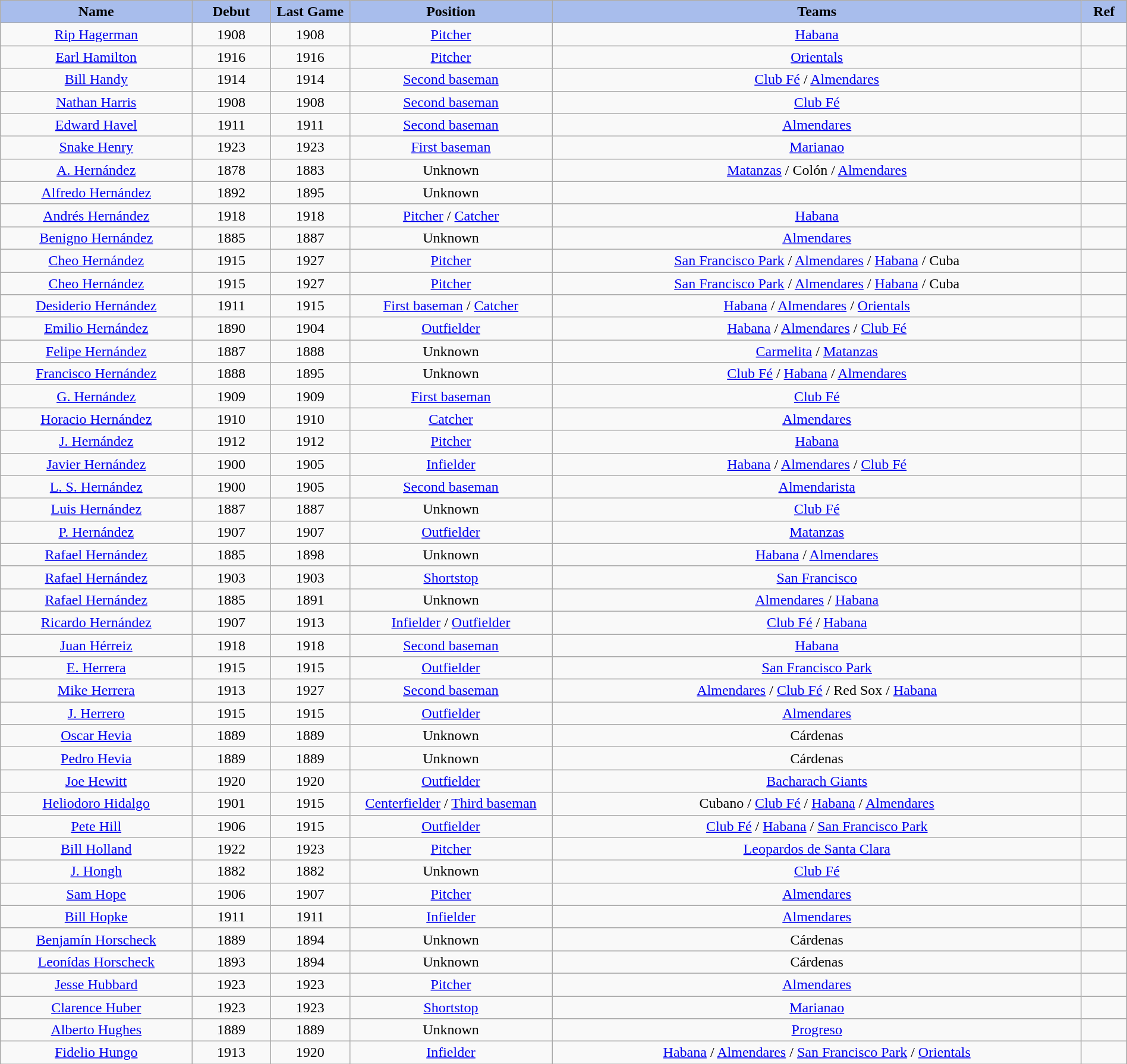<table class="wikitable" style="width: 100%">
<tr>
<th style="background:#a8bdec; width:17%;">Name</th>
<th style="width:7%; background:#a8bdec;">Debut</th>
<th style="width:7%; background:#a8bdec;">Last Game</th>
<th style="width:18%; background:#a8bdec;">Position</th>
<th style="width:47%; background:#a8bdec;">Teams</th>
<th style="width:4%; background:#a8bdec;">Ref</th>
</tr>
<tr align=center>
<td><a href='#'>Rip Hagerman</a></td>
<td>1908</td>
<td>1908</td>
<td><a href='#'>Pitcher</a></td>
<td><a href='#'>Habana</a></td>
<td></td>
</tr>
<tr align=center>
<td><a href='#'>Earl Hamilton</a></td>
<td>1916</td>
<td>1916</td>
<td><a href='#'>Pitcher</a></td>
<td><a href='#'>Orientals</a></td>
<td></td>
</tr>
<tr align=center>
<td><a href='#'>Bill Handy</a></td>
<td>1914</td>
<td>1914</td>
<td><a href='#'>Second baseman</a></td>
<td><a href='#'>Club Fé</a> / <a href='#'>Almendares</a></td>
<td></td>
</tr>
<tr align=center>
<td><a href='#'>Nathan Harris</a></td>
<td>1908</td>
<td>1908</td>
<td><a href='#'>Second baseman</a></td>
<td><a href='#'>Club Fé</a></td>
<td></td>
</tr>
<tr align=center>
<td><a href='#'>Edward Havel</a></td>
<td>1911</td>
<td>1911</td>
<td><a href='#'>Second baseman</a></td>
<td><a href='#'>Almendares</a></td>
<td></td>
</tr>
<tr align=center>
<td><a href='#'>Snake Henry</a></td>
<td>1923</td>
<td>1923</td>
<td><a href='#'>First baseman</a></td>
<td><a href='#'>Marianao</a></td>
<td></td>
</tr>
<tr align=center>
<td><a href='#'>A. Hernández</a></td>
<td>1878</td>
<td>1883</td>
<td>Unknown</td>
<td><a href='#'>Matanzas</a> / Colón / <a href='#'>Almendares</a></td>
<td></td>
</tr>
<tr align=center>
<td><a href='#'>Alfredo Hernández</a></td>
<td>1892</td>
<td>1895</td>
<td>Unknown</td>
<td Aguila de Oro / ></td>
</tr>
<tr align=center>
<td><a href='#'>Andrés Hernández</a></td>
<td>1918</td>
<td>1918</td>
<td><a href='#'>Pitcher</a> / <a href='#'>Catcher</a></td>
<td><a href='#'>Habana</a></td>
<td></td>
</tr>
<tr align=center>
<td><a href='#'>Benigno Hernández</a></td>
<td>1885</td>
<td>1887</td>
<td>Unknown</td>
<td><a href='#'>Almendares</a></td>
<td></td>
</tr>
<tr align=center>
<td><a href='#'>Cheo Hernández</a></td>
<td>1915</td>
<td>1927</td>
<td><a href='#'>Pitcher</a></td>
<td><a href='#'>San Francisco Park</a> / <a href='#'>Almendares</a> / <a href='#'>Habana</a> / Cuba</td>
<td></td>
</tr>
<tr align=center>
<td><a href='#'>Cheo Hernández</a></td>
<td>1915</td>
<td>1927</td>
<td><a href='#'>Pitcher</a></td>
<td><a href='#'>San Francisco Park</a> / <a href='#'>Almendares</a> / <a href='#'>Habana</a> / Cuba</td>
<td></td>
</tr>
<tr align=center>
<td><a href='#'>Desiderio Hernández</a></td>
<td>1911</td>
<td>1915</td>
<td><a href='#'>First baseman</a> / <a href='#'>Catcher</a></td>
<td><a href='#'>Habana</a> / <a href='#'>Almendares</a> / <a href='#'>Orientals</a></td>
<td></td>
</tr>
<tr align=center>
<td><a href='#'>Emilio Hernández</a></td>
<td>1890</td>
<td>1904</td>
<td><a href='#'>Outfielder</a></td>
<td><a href='#'>Habana</a> / <a href='#'>Almendares</a> / <a href='#'>Club Fé</a></td>
<td> </td>
</tr>
<tr align=center>
<td><a href='#'>Felipe Hernández</a></td>
<td>1887</td>
<td>1888</td>
<td>Unknown</td>
<td><a href='#'>Carmelita</a> / <a href='#'>Matanzas</a></td>
<td></td>
</tr>
<tr align=center>
<td><a href='#'>Francisco Hernández</a></td>
<td>1888</td>
<td>1895</td>
<td>Unknown</td>
<td><a href='#'>Club Fé</a> / <a href='#'>Habana</a> / <a href='#'>Almendares</a></td>
<td></td>
</tr>
<tr align=center>
<td><a href='#'>G. Hernández</a></td>
<td>1909</td>
<td>1909</td>
<td><a href='#'>First baseman</a></td>
<td><a href='#'>Club Fé</a></td>
<td></td>
</tr>
<tr align=center>
<td><a href='#'>Horacio Hernández</a></td>
<td>1910</td>
<td>1910</td>
<td><a href='#'>Catcher</a></td>
<td><a href='#'>Almendares</a></td>
<td></td>
</tr>
<tr align=center>
<td><a href='#'>J. Hernández</a></td>
<td>1912</td>
<td>1912</td>
<td><a href='#'>Pitcher</a></td>
<td><a href='#'>Habana</a></td>
<td></td>
</tr>
<tr align=center>
<td><a href='#'>Javier Hernández</a></td>
<td>1900</td>
<td>1905</td>
<td><a href='#'>Infielder</a></td>
<td><a href='#'>Habana</a> / <a href='#'>Almendares</a> / <a href='#'>Club Fé</a></td>
<td></td>
</tr>
<tr align=center>
<td><a href='#'>L. S. Hernández</a></td>
<td>1900</td>
<td>1905</td>
<td><a href='#'>Second baseman</a></td>
<td><a href='#'>Almendarista</a></td>
<td></td>
</tr>
<tr align=center>
<td><a href='#'>Luis Hernández</a></td>
<td>1887</td>
<td>1887</td>
<td>Unknown</td>
<td><a href='#'>Club Fé</a></td>
<td></td>
</tr>
<tr align=center>
<td><a href='#'>P. Hernández</a></td>
<td>1907</td>
<td>1907</td>
<td><a href='#'>Outfielder</a></td>
<td><a href='#'>Matanzas</a></td>
<td></td>
</tr>
<tr align=center>
<td><a href='#'>Rafael Hernández</a></td>
<td>1885</td>
<td>1898</td>
<td>Unknown</td>
<td><a href='#'>Habana</a> / <a href='#'>Almendares</a></td>
<td></td>
</tr>
<tr align=center>
<td><a href='#'>Rafael Hernández</a></td>
<td>1903</td>
<td>1903</td>
<td><a href='#'>Shortstop</a></td>
<td><a href='#'>San Francisco</a></td>
<td></td>
</tr>
<tr align=center>
<td><a href='#'>Rafael Hernández</a></td>
<td>1885</td>
<td>1891</td>
<td>Unknown</td>
<td><a href='#'>Almendares</a> / <a href='#'>Habana</a></td>
<td></td>
</tr>
<tr align=center>
<td><a href='#'>Ricardo Hernández</a></td>
<td>1907</td>
<td>1913</td>
<td><a href='#'>Infielder</a> / <a href='#'>Outfielder</a></td>
<td><a href='#'>Club Fé</a> / <a href='#'>Habana</a></td>
<td></td>
</tr>
<tr align=center>
<td><a href='#'>Juan Hérreiz</a></td>
<td>1918</td>
<td>1918</td>
<td><a href='#'>Second baseman</a></td>
<td><a href='#'>Habana</a></td>
<td></td>
</tr>
<tr align=center>
<td><a href='#'>E. Herrera</a></td>
<td>1915</td>
<td>1915</td>
<td><a href='#'>Outfielder</a></td>
<td><a href='#'>San Francisco Park</a></td>
<td></td>
</tr>
<tr align=center>
<td><a href='#'>Mike Herrera</a></td>
<td>1913</td>
<td>1927</td>
<td><a href='#'>Second baseman</a></td>
<td><a href='#'>Almendares</a> / <a href='#'>Club Fé</a> / Red Sox / <a href='#'>Habana</a></td>
<td></td>
</tr>
<tr align=center>
<td><a href='#'>J. Herrero</a></td>
<td>1915</td>
<td>1915</td>
<td><a href='#'>Outfielder</a></td>
<td><a href='#'>Almendares</a></td>
<td></td>
</tr>
<tr align=center>
<td><a href='#'>Oscar Hevia</a></td>
<td>1889</td>
<td>1889</td>
<td>Unknown</td>
<td>Cárdenas</td>
<td></td>
</tr>
<tr align=center>
<td><a href='#'>Pedro Hevia</a></td>
<td>1889</td>
<td>1889</td>
<td>Unknown</td>
<td>Cárdenas</td>
<td></td>
</tr>
<tr align=center>
<td><a href='#'>Joe Hewitt</a></td>
<td>1920</td>
<td>1920</td>
<td><a href='#'>Outfielder</a></td>
<td><a href='#'>Bacharach Giants</a></td>
<td></td>
</tr>
<tr align=center>
<td><a href='#'>Heliodoro Hidalgo</a></td>
<td>1901</td>
<td>1915</td>
<td><a href='#'>Centerfielder</a> / <a href='#'>Third baseman</a></td>
<td>Cubano / <a href='#'>Club Fé</a> / <a href='#'>Habana</a>  / <a href='#'>Almendares</a></td>
<td></td>
</tr>
<tr align=center>
<td><a href='#'>Pete Hill</a></td>
<td>1906</td>
<td>1915</td>
<td><a href='#'>Outfielder</a></td>
<td><a href='#'>Club Fé</a> / <a href='#'>Habana</a> / <a href='#'>San Francisco Park</a></td>
<td></td>
</tr>
<tr align=center>
<td><a href='#'>Bill Holland</a></td>
<td>1922</td>
<td>1923</td>
<td><a href='#'>Pitcher</a></td>
<td><a href='#'>Leopardos de Santa Clara</a></td>
<td></td>
</tr>
<tr align=center>
<td><a href='#'>J. Hongh</a></td>
<td>1882</td>
<td>1882</td>
<td>Unknown</td>
<td><a href='#'>Club Fé</a></td>
<td></td>
</tr>
<tr align=center>
<td><a href='#'>Sam Hope</a></td>
<td>1906</td>
<td>1907</td>
<td><a href='#'>Pitcher</a></td>
<td><a href='#'>Almendares</a></td>
<td></td>
</tr>
<tr align=center>
<td><a href='#'>Bill Hopke</a></td>
<td>1911</td>
<td>1911</td>
<td><a href='#'>Infielder</a></td>
<td><a href='#'>Almendares</a></td>
<td></td>
</tr>
<tr align=center>
<td><a href='#'>Benjamín Horscheck</a></td>
<td>1889</td>
<td>1894</td>
<td>Unknown</td>
<td>Cárdenas</td>
<td></td>
</tr>
<tr align=center>
<td><a href='#'>Leonídas Horscheck</a></td>
<td>1893</td>
<td>1894</td>
<td>Unknown</td>
<td>Cárdenas</td>
<td></td>
</tr>
<tr align=center>
<td><a href='#'>Jesse Hubbard</a></td>
<td>1923</td>
<td>1923</td>
<td><a href='#'>Pitcher</a></td>
<td><a href='#'>Almendares</a></td>
<td></td>
</tr>
<tr align=center>
<td><a href='#'>Clarence Huber</a></td>
<td>1923</td>
<td>1923</td>
<td><a href='#'>Shortstop</a></td>
<td><a href='#'>Marianao</a></td>
<td></td>
</tr>
<tr align=center>
<td><a href='#'>Alberto Hughes</a></td>
<td>1889</td>
<td>1889</td>
<td>Unknown</td>
<td><a href='#'>Progreso</a></td>
<td></td>
</tr>
<tr align=center>
<td><a href='#'>Fidelio Hungo</a></td>
<td>1913</td>
<td>1920</td>
<td><a href='#'>Infielder</a></td>
<td><a href='#'>Habana</a> / <a href='#'>Almendares</a> / <a href='#'>San Francisco Park</a> / <a href='#'>Orientals</a></td>
<td></td>
</tr>
</table>
